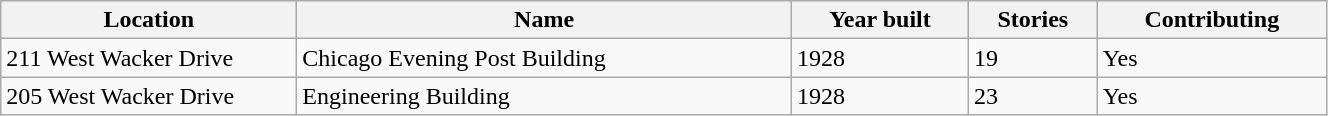<table class=wikitable width=70%>
<tr>
<th width=190px>Location</th>
<th>Name</th>
<th>Year built</th>
<th>Stories</th>
<th>Contributing</th>
</tr>
<tr>
<td>211 West Wacker Drive</td>
<td>Chicago Evening Post Building</td>
<td>1928</td>
<td>19</td>
<td>Yes</td>
</tr>
<tr>
<td>205 West Wacker Drive</td>
<td>Engineering Building</td>
<td>1928</td>
<td>23</td>
<td>Yes</td>
</tr>
</table>
